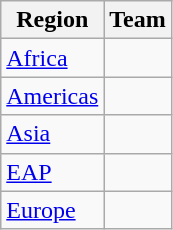<table class="wikitable">
<tr>
<th>Region</th>
<th>Team</th>
</tr>
<tr>
<td><a href='#'>Africa</a></td>
<td></td>
</tr>
<tr>
<td><a href='#'>Americas</a></td>
<td></td>
</tr>
<tr>
<td><a href='#'>Asia</a></td>
<td></td>
</tr>
<tr>
<td><a href='#'>EAP</a></td>
<td></td>
</tr>
<tr>
<td><a href='#'>Europe</a></td>
<td></td>
</tr>
</table>
